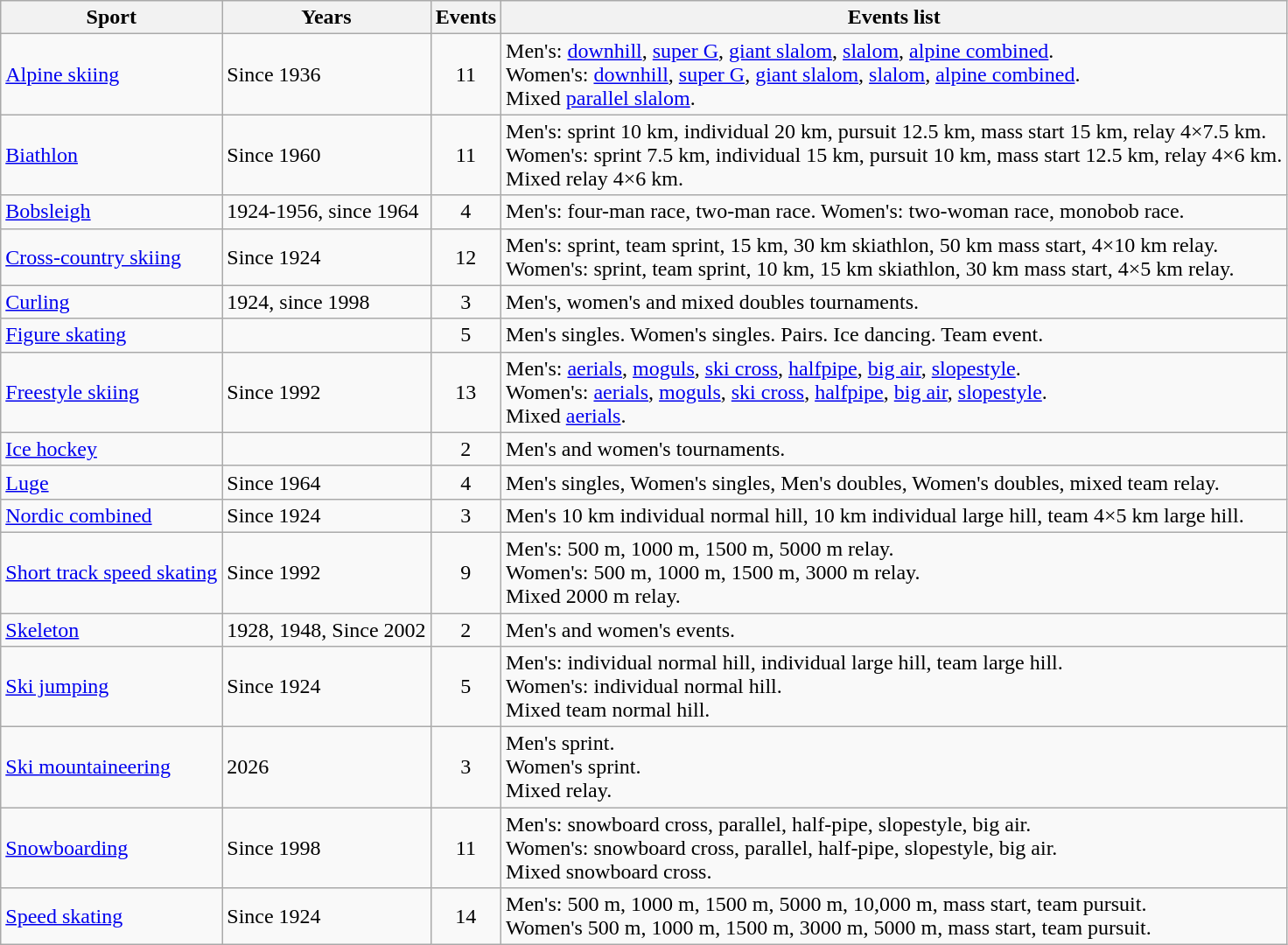<table class="wikitable sortable">
<tr>
<th>Sport</th>
<th>Years</th>
<th>Events</th>
<th>Events list</th>
</tr>
<tr>
<td><a href='#'>Alpine skiing</a></td>
<td>Since 1936</td>
<td align=center>11</td>
<td>Men's: <a href='#'>downhill</a>, <a href='#'>super G</a>, <a href='#'>giant slalom</a>, <a href='#'>slalom</a>, <a href='#'>alpine combined</a>.<br>Women's: <a href='#'>downhill</a>, <a href='#'>super G</a>, <a href='#'>giant slalom</a>, <a href='#'>slalom</a>, <a href='#'>alpine combined</a>.<br>Mixed <a href='#'>parallel slalom</a>.</td>
</tr>
<tr>
<td><a href='#'>Biathlon</a></td>
<td>Since 1960</td>
<td align=center>11</td>
<td>Men's: sprint 10 km, individual 20 km, pursuit 12.5 km, mass start 15 km, relay 4×7.5 km.<br>Women's: sprint 7.5 km, individual 15 km, pursuit 10 km, mass start 12.5 km, relay 4×6 km.<br>Mixed relay 4×6 km.</td>
</tr>
<tr>
<td><a href='#'>Bobsleigh</a></td>
<td>1924-1956, since 1964</td>
<td style="text-align:center;">4</td>
<td>Men's: four-man race, two-man race. Women's: two-woman race, monobob race.</td>
</tr>
<tr>
<td><a href='#'>Cross-country skiing</a></td>
<td>Since 1924</td>
<td style="text-align:center;">12</td>
<td>Men's: sprint, team sprint, 15 km, 30 km skiathlon, 50 km mass start, 4×10 km relay.<br>Women's: sprint, team sprint, 10 km, 15 km skiathlon, 30 km mass start, 4×5 km relay.</td>
</tr>
<tr>
<td><a href='#'>Curling</a></td>
<td>1924, since 1998</td>
<td style="text-align:center;">3</td>
<td>Men's, women's and mixed doubles tournaments.</td>
</tr>
<tr>
<td><a href='#'>Figure skating</a></td>
<td></td>
<td style="text-align:center;">5</td>
<td>Men's singles. Women's singles. Pairs. Ice dancing. Team event.</td>
</tr>
<tr>
<td><a href='#'>Freestyle skiing</a></td>
<td>Since 1992</td>
<td align=center>13</td>
<td>Men's: <a href='#'>aerials</a>, <a href='#'>moguls</a>, <a href='#'>ski cross</a>, <a href='#'>halfpipe</a>, <a href='#'>big air</a>, <a href='#'>slopestyle</a>.<br>Women's: <a href='#'>aerials</a>, <a href='#'>moguls</a>, <a href='#'>ski cross</a>, <a href='#'>halfpipe</a>, <a href='#'>big air</a>, <a href='#'>slopestyle</a>.<br>Mixed <a href='#'>aerials</a>.</td>
</tr>
<tr>
<td><a href='#'>Ice hockey</a></td>
<td></td>
<td align=center>2</td>
<td>Men's and women's tournaments.</td>
</tr>
<tr>
<td><a href='#'>Luge</a></td>
<td>Since 1964</td>
<td align=center>4</td>
<td>Men's singles, Women's singles, Men's doubles, Women's doubles, mixed team relay.</td>
</tr>
<tr>
<td><a href='#'>Nordic combined</a></td>
<td>Since 1924</td>
<td align=center>3</td>
<td>Men's 10 km individual normal hill, 10 km individual large hill, team 4×5 km large hill.</td>
</tr>
<tr>
<td style="white-space:nowrap;"><a href='#'>Short track speed skating</a></td>
<td>Since 1992</td>
<td align=center>9</td>
<td>Men's: 500 m, 1000 m, 1500 m, 5000 m relay.<br>Women's: 500 m, 1000 m, 1500 m, 3000 m relay.<br>Mixed 2000 m relay.</td>
</tr>
<tr>
<td><a href='#'>Skeleton</a></td>
<td>1928, 1948, Since 2002</td>
<td align=center>2</td>
<td>Men's and women's events.</td>
</tr>
<tr>
<td><a href='#'>Ski jumping</a></td>
<td>Since 1924</td>
<td align=center>5</td>
<td>Men's: individual normal hill, individual large hill, team large hill.<br>Women's: individual normal hill.<br>Mixed team normal hill.</td>
</tr>
<tr>
<td><a href='#'>Ski mountaineering</a></td>
<td>2026</td>
<td align=center>3</td>
<td>Men's sprint.<br>Women's sprint.<br>Mixed relay.</td>
</tr>
<tr>
<td><a href='#'>Snowboarding</a></td>
<td>Since 1998</td>
<td align=center>11</td>
<td>Men's: snowboard cross, parallel, half-pipe, slopestyle, big air.<br>Women's: snowboard cross, parallel, half-pipe, slopestyle, big air.<br>Mixed snowboard cross.</td>
</tr>
<tr>
<td><a href='#'>Speed skating</a></td>
<td>Since 1924</td>
<td align=center>14</td>
<td>Men's: 500 m, 1000 m, 1500 m, 5000 m, 10,000 m, mass start, team pursuit.<br>Women's 500 m, 1000 m, 1500 m, 3000 m, 5000 m, mass start, team pursuit.</td>
</tr>
</table>
